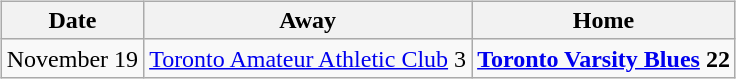<table cellspacing="10">
<tr>
<td valign="top"><br><table class="wikitable">
<tr>
<th>Date</th>
<th>Away</th>
<th>Home</th>
</tr>
<tr>
<td>November 19</td>
<td><a href='#'>Toronto Amateur Athletic Club</a> 3</td>
<td><strong><a href='#'>Toronto Varsity Blues</a> 22</strong></td>
</tr>
</table>
</td>
</tr>
</table>
